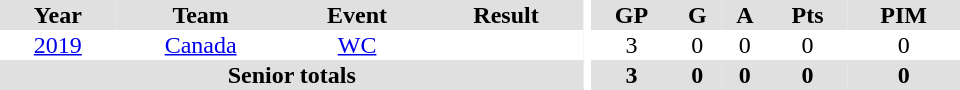<table border="0" cellpadding="1" cellspacing="0" ID="Table3" style="text-align:center; width:40em;">
<tr bgcolor="#e0e0e0">
<th>Year</th>
<th>Team</th>
<th>Event</th>
<th>Result</th>
<th rowspan="101" bgcolor="#ffffff"></th>
<th>GP</th>
<th>G</th>
<th>A</th>
<th>Pts</th>
<th>PIM</th>
</tr>
<tr>
<td><a href='#'>2019</a></td>
<td><a href='#'>Canada</a></td>
<td><a href='#'>WC</a></td>
<td></td>
<td>3</td>
<td>0</td>
<td>0</td>
<td>0</td>
<td>0</td>
</tr>
<tr bgcolor="#e0e0e0">
<th colspan="4">Senior totals</th>
<th>3</th>
<th>0</th>
<th>0</th>
<th>0</th>
<th>0</th>
</tr>
</table>
